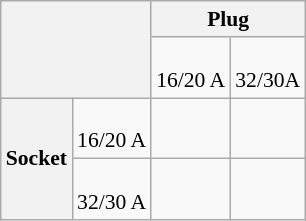<table class="wikitable collapsible floatleft" style="font-size:90%;text-align:center;">
<tr>
<th rowspan=2 colspan=2> </th>
<th colspan=2>Plug</th>
</tr>
<tr>
<td><br>16/20 A</td>
<td><br>32/30A</td>
</tr>
<tr>
<th rowspan=2>Socket</th>
<td><br>16/20 A</td>
<td></td>
<td></td>
</tr>
<tr>
<td><br>32/30 A</td>
<td></td>
<td></td>
</tr>
</table>
